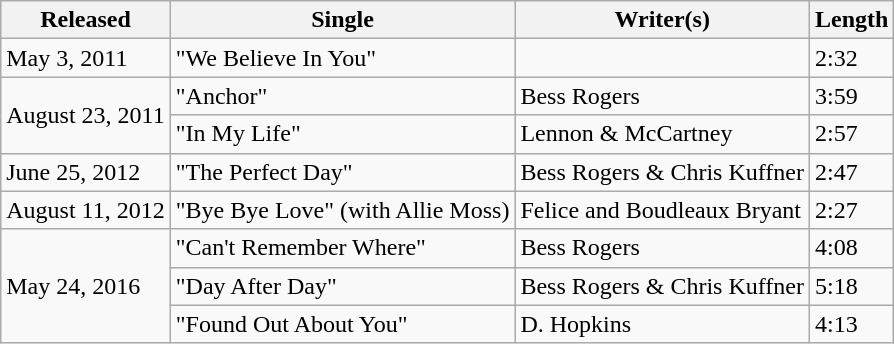<table class="wikitable">
<tr>
<th>Released</th>
<th>Single</th>
<th>Writer(s)</th>
<th>Length</th>
</tr>
<tr>
<td>May 3, 2011</td>
<td>"We Believe In You"</td>
<td></td>
<td>2:32</td>
</tr>
<tr>
<td rowspan="2">August 23, 2011</td>
<td>"Anchor"</td>
<td>Bess Rogers</td>
<td>3:59</td>
</tr>
<tr>
<td>"In My Life"</td>
<td>Lennon & McCartney</td>
<td>2:57</td>
</tr>
<tr>
<td>June 25, 2012</td>
<td>"The Perfect Day"</td>
<td>Bess Rogers & Chris Kuffner</td>
<td>2:47</td>
</tr>
<tr>
<td>August 11, 2012</td>
<td>"Bye Bye Love" (with Allie Moss)</td>
<td>Felice and Boudleaux Bryant</td>
<td>2:27</td>
</tr>
<tr>
<td rowspan="3">May 24, 2016</td>
<td>"Can't Remember Where"</td>
<td>Bess Rogers</td>
<td>4:08</td>
</tr>
<tr>
<td>"Day After Day"</td>
<td>Bess Rogers & Chris Kuffner</td>
<td>5:18</td>
</tr>
<tr>
<td>"Found Out About You"</td>
<td>D. Hopkins</td>
<td>4:13</td>
</tr>
</table>
